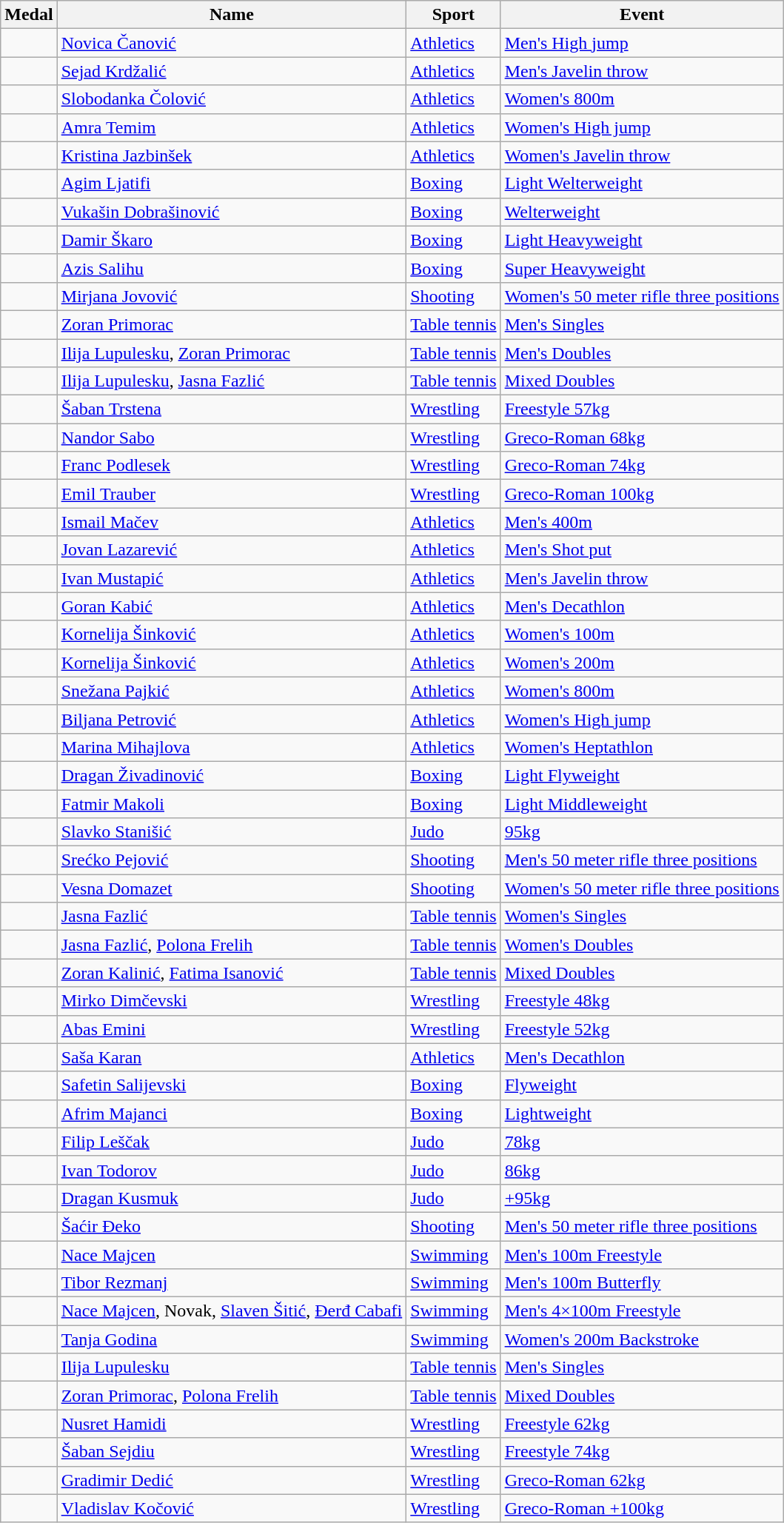<table class="wikitable sortable">
<tr>
<th>Medal</th>
<th>Name</th>
<th>Sport</th>
<th>Event</th>
</tr>
<tr>
<td></td>
<td><a href='#'>Novica Čanović</a></td>
<td> <a href='#'>Athletics</a></td>
<td><a href='#'>Men's High jump</a></td>
</tr>
<tr>
<td></td>
<td><a href='#'>Sejad Krdžalić</a></td>
<td> <a href='#'>Athletics</a></td>
<td><a href='#'>Men's Javelin throw</a></td>
</tr>
<tr>
<td></td>
<td><a href='#'>Slobodanka Čolović</a></td>
<td> <a href='#'>Athletics</a></td>
<td><a href='#'>Women's 800m</a></td>
</tr>
<tr>
<td></td>
<td><a href='#'>Amra Temim</a></td>
<td> <a href='#'>Athletics</a></td>
<td><a href='#'>Women's High jump</a></td>
</tr>
<tr>
<td></td>
<td><a href='#'>Kristina Jazbinšek</a></td>
<td> <a href='#'>Athletics</a></td>
<td><a href='#'>Women's Javelin throw</a></td>
</tr>
<tr>
<td></td>
<td><a href='#'>Agim Ljatifi</a></td>
<td> <a href='#'>Boxing</a></td>
<td><a href='#'>Light Welterweight</a></td>
</tr>
<tr>
<td></td>
<td><a href='#'>Vukašin Dobrašinović</a></td>
<td> <a href='#'>Boxing</a></td>
<td><a href='#'>Welterweight</a></td>
</tr>
<tr>
<td></td>
<td><a href='#'>Damir Škaro</a></td>
<td> <a href='#'>Boxing</a></td>
<td><a href='#'>Light Heavyweight</a></td>
</tr>
<tr>
<td></td>
<td><a href='#'>Azis Salihu</a></td>
<td> <a href='#'>Boxing</a></td>
<td><a href='#'>Super Heavyweight</a></td>
</tr>
<tr>
<td></td>
<td><a href='#'>Mirjana Jovović</a></td>
<td> <a href='#'>Shooting</a></td>
<td><a href='#'>Women's 50 meter rifle three positions</a></td>
</tr>
<tr>
<td></td>
<td><a href='#'>Zoran Primorac</a></td>
<td> <a href='#'>Table tennis</a></td>
<td><a href='#'>Men's Singles</a></td>
</tr>
<tr>
<td></td>
<td><a href='#'>Ilija Lupulesku</a>, <a href='#'>Zoran Primorac</a></td>
<td> <a href='#'>Table tennis</a></td>
<td><a href='#'>Men's Doubles</a></td>
</tr>
<tr>
<td></td>
<td><a href='#'>Ilija Lupulesku</a>, <a href='#'>Jasna Fazlić</a></td>
<td> <a href='#'>Table tennis</a></td>
<td><a href='#'>Mixed Doubles</a></td>
</tr>
<tr>
<td></td>
<td><a href='#'>Šaban Trstena</a></td>
<td> <a href='#'>Wrestling</a></td>
<td><a href='#'>Freestyle 57kg</a></td>
</tr>
<tr>
<td></td>
<td><a href='#'>Nandor Sabo</a></td>
<td> <a href='#'>Wrestling</a></td>
<td><a href='#'>Greco-Roman 68kg</a></td>
</tr>
<tr>
<td></td>
<td><a href='#'>Franc Podlesek</a></td>
<td> <a href='#'>Wrestling</a></td>
<td><a href='#'>Greco-Roman 74kg</a></td>
</tr>
<tr>
<td></td>
<td><a href='#'>Emil Trauber</a></td>
<td> <a href='#'>Wrestling</a></td>
<td><a href='#'>Greco-Roman 100kg</a></td>
</tr>
<tr>
<td></td>
<td><a href='#'>Ismail Mačev</a></td>
<td> <a href='#'>Athletics</a></td>
<td><a href='#'>Men's 400m</a></td>
</tr>
<tr>
<td></td>
<td><a href='#'>Jovan Lazarević</a></td>
<td> <a href='#'>Athletics</a></td>
<td><a href='#'>Men's Shot put</a></td>
</tr>
<tr>
<td></td>
<td><a href='#'>Ivan Mustapić</a></td>
<td> <a href='#'>Athletics</a></td>
<td><a href='#'>Men's Javelin throw</a></td>
</tr>
<tr>
<td></td>
<td><a href='#'>Goran Kabić</a></td>
<td> <a href='#'>Athletics</a></td>
<td><a href='#'>Men's Decathlon</a></td>
</tr>
<tr>
<td></td>
<td><a href='#'>Kornelija Šinković</a></td>
<td> <a href='#'>Athletics</a></td>
<td><a href='#'>Women's 100m</a></td>
</tr>
<tr>
<td></td>
<td><a href='#'>Kornelija Šinković</a></td>
<td> <a href='#'>Athletics</a></td>
<td><a href='#'>Women's 200m</a></td>
</tr>
<tr>
<td></td>
<td><a href='#'>Snežana Pajkić</a></td>
<td> <a href='#'>Athletics</a></td>
<td><a href='#'>Women's 800m</a></td>
</tr>
<tr>
<td></td>
<td><a href='#'>Biljana Petrović</a></td>
<td> <a href='#'>Athletics</a></td>
<td><a href='#'>Women's High jump</a></td>
</tr>
<tr>
<td></td>
<td><a href='#'>Marina Mihajlova</a></td>
<td> <a href='#'>Athletics</a></td>
<td><a href='#'>Women's Heptathlon</a></td>
</tr>
<tr>
<td></td>
<td><a href='#'>Dragan Živadinović</a></td>
<td> <a href='#'>Boxing</a></td>
<td><a href='#'>Light Flyweight</a></td>
</tr>
<tr>
<td></td>
<td><a href='#'>Fatmir Makoli</a></td>
<td> <a href='#'>Boxing</a></td>
<td><a href='#'>Light Middleweight</a></td>
</tr>
<tr>
<td></td>
<td><a href='#'>Slavko Stanišić</a></td>
<td> <a href='#'>Judo</a></td>
<td><a href='#'>95kg</a></td>
</tr>
<tr>
<td></td>
<td><a href='#'>Srećko Pejović</a></td>
<td> <a href='#'>Shooting</a></td>
<td><a href='#'>Men's 50 meter rifle three positions</a></td>
</tr>
<tr>
<td></td>
<td><a href='#'>Vesna Domazet</a></td>
<td> <a href='#'>Shooting</a></td>
<td><a href='#'>Women's 50 meter rifle three positions</a></td>
</tr>
<tr>
<td></td>
<td><a href='#'>Jasna Fazlić</a></td>
<td> <a href='#'>Table tennis</a></td>
<td><a href='#'>Women's Singles</a></td>
</tr>
<tr>
<td></td>
<td><a href='#'>Jasna Fazlić</a>, <a href='#'>Polona Frelih</a></td>
<td> <a href='#'>Table tennis</a></td>
<td><a href='#'>Women's Doubles</a></td>
</tr>
<tr>
<td></td>
<td><a href='#'>Zoran Kalinić</a>, <a href='#'>Fatima Isanović</a></td>
<td> <a href='#'>Table tennis</a></td>
<td><a href='#'>Mixed Doubles</a></td>
</tr>
<tr>
<td></td>
<td><a href='#'>Mirko Dimčevski</a></td>
<td> <a href='#'>Wrestling</a></td>
<td><a href='#'>Freestyle 48kg</a></td>
</tr>
<tr>
<td></td>
<td><a href='#'>Abas Emini</a></td>
<td> <a href='#'>Wrestling</a></td>
<td><a href='#'>Freestyle 52kg</a></td>
</tr>
<tr>
<td></td>
<td><a href='#'>Saša Karan</a></td>
<td> <a href='#'>Athletics</a></td>
<td><a href='#'>Men's Decathlon</a></td>
</tr>
<tr>
<td></td>
<td><a href='#'>Safetin Salijevski</a></td>
<td> <a href='#'>Boxing</a></td>
<td><a href='#'>Flyweight</a></td>
</tr>
<tr>
<td></td>
<td><a href='#'>Afrim Majanci</a></td>
<td> <a href='#'>Boxing</a></td>
<td><a href='#'>Lightweight</a></td>
</tr>
<tr>
<td></td>
<td><a href='#'>Filip Leščak</a></td>
<td> <a href='#'>Judo</a></td>
<td><a href='#'>78kg</a></td>
</tr>
<tr>
<td></td>
<td><a href='#'>Ivan Todorov</a></td>
<td> <a href='#'>Judo</a></td>
<td><a href='#'>86kg</a></td>
</tr>
<tr>
<td></td>
<td><a href='#'>Dragan Kusmuk</a></td>
<td> <a href='#'>Judo</a></td>
<td><a href='#'>+95kg</a></td>
</tr>
<tr>
<td></td>
<td><a href='#'>Šaćir Đeko</a></td>
<td> <a href='#'>Shooting</a></td>
<td><a href='#'>Men's 50 meter rifle three positions</a></td>
</tr>
<tr>
<td></td>
<td><a href='#'>Nace Majcen</a></td>
<td> <a href='#'>Swimming</a></td>
<td><a href='#'>Men's 100m Freestyle</a></td>
</tr>
<tr>
<td></td>
<td><a href='#'>Tibor Rezmanj</a></td>
<td> <a href='#'>Swimming</a></td>
<td><a href='#'>Men's 100m Butterfly</a></td>
</tr>
<tr>
<td></td>
<td><a href='#'>Nace Majcen</a>, Novak, <a href='#'>Slaven Šitić</a>, <a href='#'>Đerđ Cabafi</a></td>
<td> <a href='#'>Swimming</a></td>
<td><a href='#'>Men's 4×100m Freestyle</a></td>
</tr>
<tr>
<td></td>
<td><a href='#'>Tanja Godina</a></td>
<td> <a href='#'>Swimming</a></td>
<td><a href='#'>Women's 200m Backstroke</a></td>
</tr>
<tr>
<td></td>
<td><a href='#'>Ilija Lupulesku</a></td>
<td> <a href='#'>Table tennis</a></td>
<td><a href='#'>Men's Singles</a></td>
</tr>
<tr>
<td></td>
<td><a href='#'>Zoran Primorac</a>, <a href='#'>Polona Frelih</a></td>
<td> <a href='#'>Table tennis</a></td>
<td><a href='#'>Mixed Doubles</a></td>
</tr>
<tr>
<td></td>
<td><a href='#'>Nusret Hamidi</a></td>
<td> <a href='#'>Wrestling</a></td>
<td><a href='#'>Freestyle 62kg</a></td>
</tr>
<tr>
<td></td>
<td><a href='#'>Šaban Sejdiu</a></td>
<td> <a href='#'>Wrestling</a></td>
<td><a href='#'>Freestyle 74kg</a></td>
</tr>
<tr>
<td></td>
<td><a href='#'>Gradimir Dedić</a></td>
<td> <a href='#'>Wrestling</a></td>
<td><a href='#'>Greco-Roman 62kg</a></td>
</tr>
<tr>
<td></td>
<td><a href='#'>Vladislav Kočović</a></td>
<td> <a href='#'>Wrestling</a></td>
<td><a href='#'>Greco-Roman +100kg</a></td>
</tr>
</table>
